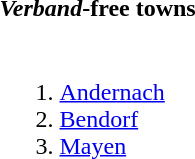<table>
<tr ---->
<th><em>Verband</em>-free towns</th>
</tr>
<tr>
<td><br><ol><li><a href='#'>Andernach</a></li><li><a href='#'>Bendorf</a></li><li><a href='#'>Mayen</a></li></ol></td>
</tr>
</table>
